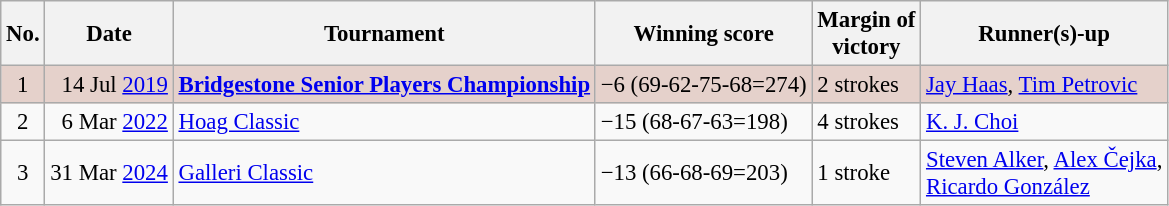<table class="wikitable" style="font-size:95%;">
<tr>
<th>No.</th>
<th>Date</th>
<th>Tournament</th>
<th>Winning score</th>
<th>Margin of<br>victory</th>
<th>Runner(s)-up</th>
</tr>
<tr style="background:#e5d1cb;">
<td align=center>1</td>
<td align=right>14 Jul <a href='#'>2019</a></td>
<td><strong><a href='#'>Bridgestone Senior Players Championship</a></strong></td>
<td>−6 (69-62-75-68=274)</td>
<td>2 strokes</td>
<td> <a href='#'>Jay Haas</a>,  <a href='#'>Tim Petrovic</a></td>
</tr>
<tr>
<td align=center>2</td>
<td align=right>6 Mar <a href='#'>2022</a></td>
<td><a href='#'>Hoag Classic</a></td>
<td>−15 (68-67-63=198)</td>
<td>4 strokes</td>
<td> <a href='#'>K. J. Choi</a></td>
</tr>
<tr>
<td align=center>3</td>
<td align=right>31 Mar <a href='#'>2024</a></td>
<td><a href='#'>Galleri Classic</a></td>
<td>−13 (66-68-69=203)</td>
<td>1 stroke</td>
<td> <a href='#'>Steven Alker</a>,  <a href='#'>Alex Čejka</a>,<br> <a href='#'>Ricardo González</a></td>
</tr>
</table>
